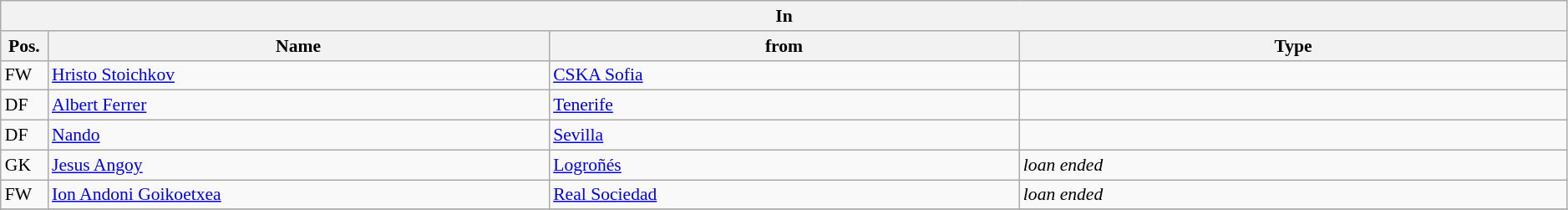<table class="wikitable" style="font-size:90%;width:99%;">
<tr>
<th colspan="4">In</th>
</tr>
<tr>
<th width=3%>Pos.</th>
<th width=32%>Name</th>
<th width=30%>from</th>
<th width=35%>Type</th>
</tr>
<tr>
<td>FW</td>
<td><a href='#'>Hristo Stoichkov</a></td>
<td><a href='#'>CSKA Sofia</a></td>
<td></td>
</tr>
<tr>
<td>DF</td>
<td><a href='#'>Albert Ferrer</a></td>
<td><a href='#'>Tenerife</a></td>
<td></td>
</tr>
<tr>
<td>DF</td>
<td><a href='#'>Nando</a></td>
<td><a href='#'>Sevilla</a></td>
<td></td>
</tr>
<tr>
<td>GK</td>
<td><a href='#'>Jesus Angoy</a></td>
<td><a href='#'>Logroñés</a></td>
<td><em>loan ended</em></td>
</tr>
<tr>
<td>FW</td>
<td><a href='#'>Ion Andoni Goikoetxea</a></td>
<td><a href='#'>Real Sociedad</a></td>
<td><em>loan ended</em></td>
</tr>
<tr>
</tr>
</table>
